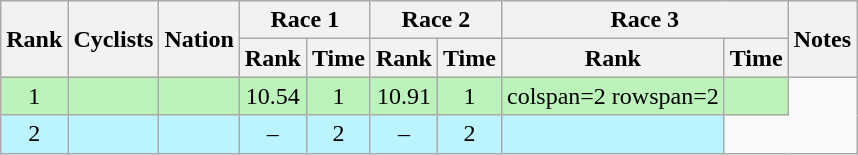<table class="wikitable sortable" style="text-align:center">
<tr>
<th rowspan=2>Rank</th>
<th rowspan=2>Cyclists</th>
<th rowspan=2>Nation</th>
<th colspan=2>Race 1</th>
<th colspan=2>Race 2</th>
<th colspan=2>Race 3</th>
<th rowspan=2>Notes</th>
</tr>
<tr>
<th>Rank</th>
<th>Time</th>
<th>Rank</th>
<th>Time</th>
<th>Rank</th>
<th>Time</th>
</tr>
<tr bgcolor=bbf3bb>
<td>1</td>
<td align=left></td>
<td align=left></td>
<td>10.54</td>
<td>1</td>
<td>10.91</td>
<td>1</td>
<td>colspan=2 rowspan=2 </td>
<td></td>
</tr>
<tr bgcolor=bbf3ff>
<td>2</td>
<td align=left></td>
<td align=left></td>
<td>–</td>
<td>2</td>
<td>–</td>
<td>2</td>
<td></td>
</tr>
</table>
